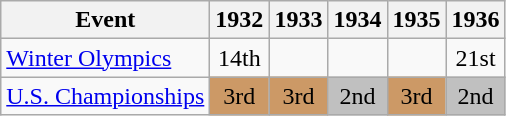<table class="wikitable">
<tr>
<th>Event</th>
<th>1932</th>
<th>1933</th>
<th>1934</th>
<th>1935</th>
<th>1936</th>
</tr>
<tr>
<td><a href='#'>Winter Olympics</a></td>
<td align="center">14th</td>
<td></td>
<td></td>
<td></td>
<td align="center">21st</td>
</tr>
<tr>
<td><a href='#'>U.S. Championships</a></td>
<td align="center" bgcolor="cc9966">3rd</td>
<td align="center" bgcolor="cc9966">3rd</td>
<td align="center" bgcolor="silver">2nd</td>
<td align="center" bgcolor="cc9966">3rd</td>
<td align="center" bgcolor="silver">2nd</td>
</tr>
</table>
